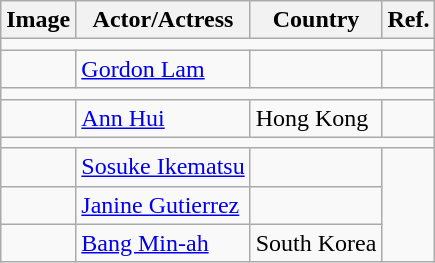<table class="wikitable">
<tr>
<th>Image</th>
<th>Actor/Actress</th>
<th>Country</th>
<th>Ref.</th>
</tr>
<tr>
<td colspan="4"></td>
</tr>
<tr>
<td></td>
<td><a href='#'>Gordon Lam</a></td>
<td></td>
<td></td>
</tr>
<tr>
<td colspan="4"></td>
</tr>
<tr>
<td></td>
<td><a href='#'>Ann Hui</a></td>
<td>Hong Kong</td>
<td></td>
</tr>
<tr>
<td colspan="4"></td>
</tr>
<tr>
<td></td>
<td><a href='#'>Sosuke Ikematsu</a></td>
<td></td>
<td rowspan=3></td>
</tr>
<tr>
<td></td>
<td><a href='#'>Janine Gutierrez</a></td>
<td></td>
</tr>
<tr>
<td></td>
<td><a href='#'>Bang Min-ah</a></td>
<td>South Korea</td>
</tr>
</table>
